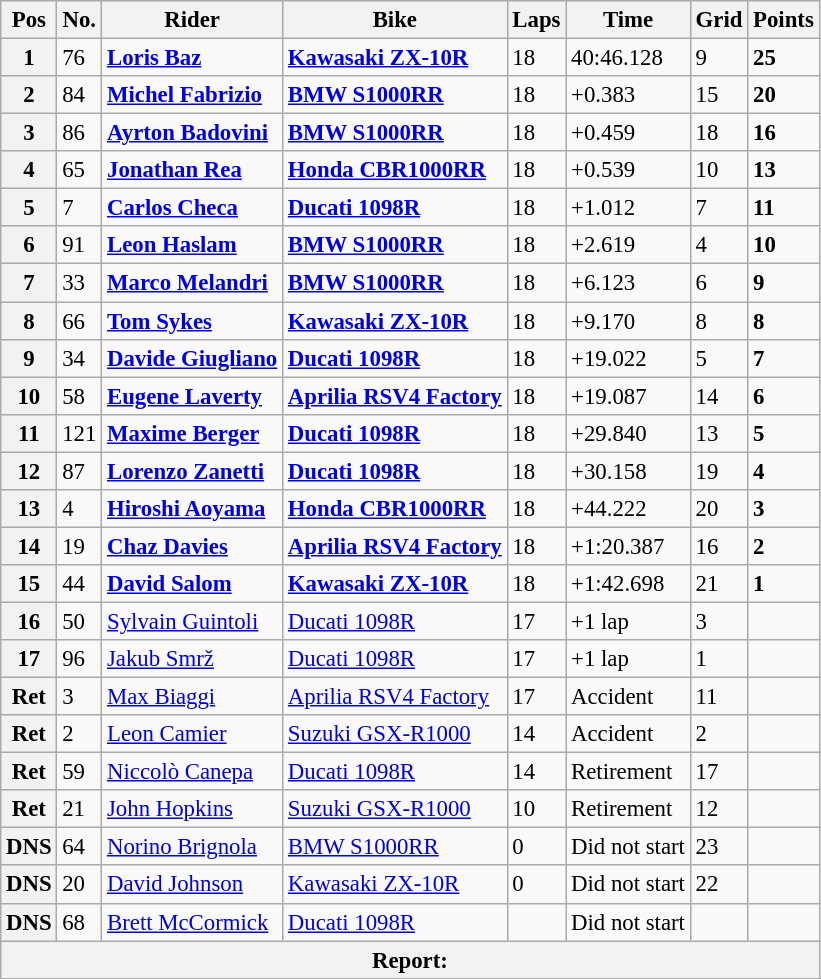<table class="wikitable" style="font-size: 95%;">
<tr>
<th>Pos</th>
<th>No.</th>
<th>Rider</th>
<th>Bike</th>
<th>Laps</th>
<th>Time</th>
<th>Grid</th>
<th>Points</th>
</tr>
<tr>
<th>1</th>
<td>76</td>
<td> <strong><a href='#'>Loris Baz</a></strong></td>
<td><strong><a href='#'>Kawasaki ZX-10R</a></strong></td>
<td>18</td>
<td>40:46.128</td>
<td>9</td>
<td><strong>25</strong></td>
</tr>
<tr>
<th>2</th>
<td>84</td>
<td> <strong><a href='#'>Michel Fabrizio</a></strong></td>
<td><strong><a href='#'>BMW S1000RR</a></strong></td>
<td>18</td>
<td>+0.383</td>
<td>15</td>
<td><strong>20</strong></td>
</tr>
<tr>
<th>3</th>
<td>86</td>
<td> <strong><a href='#'>Ayrton Badovini</a></strong></td>
<td><strong><a href='#'>BMW S1000RR</a></strong></td>
<td>18</td>
<td>+0.459</td>
<td>18</td>
<td><strong>16</strong></td>
</tr>
<tr>
<th>4</th>
<td>65</td>
<td> <strong><a href='#'>Jonathan Rea</a></strong></td>
<td><strong><a href='#'>Honda CBR1000RR</a></strong></td>
<td>18</td>
<td>+0.539</td>
<td>10</td>
<td><strong>13</strong></td>
</tr>
<tr>
<th>5</th>
<td>7</td>
<td> <strong><a href='#'>Carlos Checa</a></strong></td>
<td><strong><a href='#'>Ducati 1098R</a></strong></td>
<td>18</td>
<td>+1.012</td>
<td>7</td>
<td><strong>11</strong></td>
</tr>
<tr>
<th>6</th>
<td>91</td>
<td> <strong><a href='#'>Leon Haslam</a></strong></td>
<td><strong><a href='#'>BMW S1000RR</a></strong></td>
<td>18</td>
<td>+2.619</td>
<td>4</td>
<td><strong>10</strong></td>
</tr>
<tr>
<th>7</th>
<td>33</td>
<td> <strong><a href='#'>Marco Melandri</a></strong></td>
<td><strong><a href='#'>BMW S1000RR</a></strong></td>
<td>18</td>
<td>+6.123</td>
<td>6</td>
<td><strong>9</strong></td>
</tr>
<tr>
<th>8</th>
<td>66</td>
<td> <strong><a href='#'>Tom Sykes</a></strong></td>
<td><strong><a href='#'>Kawasaki ZX-10R</a></strong></td>
<td>18</td>
<td>+9.170</td>
<td>8</td>
<td><strong>8</strong></td>
</tr>
<tr>
<th>9</th>
<td>34</td>
<td> <strong><a href='#'>Davide Giugliano</a></strong></td>
<td><strong><a href='#'>Ducati 1098R</a></strong></td>
<td>18</td>
<td>+19.022</td>
<td>5</td>
<td><strong>7</strong></td>
</tr>
<tr>
<th>10</th>
<td>58</td>
<td> <strong><a href='#'>Eugene Laverty</a></strong></td>
<td><strong><a href='#'>Aprilia RSV4 Factory</a></strong></td>
<td>18</td>
<td>+19.087</td>
<td>14</td>
<td><strong>6</strong></td>
</tr>
<tr>
<th>11</th>
<td>121</td>
<td> <strong><a href='#'>Maxime Berger</a></strong></td>
<td><strong><a href='#'>Ducati 1098R</a></strong></td>
<td>18</td>
<td>+29.840</td>
<td>13</td>
<td><strong>5</strong></td>
</tr>
<tr>
<th>12</th>
<td>87</td>
<td> <strong><a href='#'>Lorenzo Zanetti</a></strong></td>
<td><strong><a href='#'>Ducati 1098R</a></strong></td>
<td>18</td>
<td>+30.158</td>
<td>19</td>
<td><strong>4</strong></td>
</tr>
<tr>
<th>13</th>
<td>4</td>
<td> <strong><a href='#'>Hiroshi Aoyama</a></strong></td>
<td><strong><a href='#'>Honda CBR1000RR</a></strong></td>
<td>18</td>
<td>+44.222</td>
<td>20</td>
<td><strong>3</strong></td>
</tr>
<tr>
<th>14</th>
<td>19</td>
<td> <strong><a href='#'>Chaz Davies</a></strong></td>
<td><strong><a href='#'>Aprilia RSV4 Factory</a></strong></td>
<td>18</td>
<td>+1:20.387</td>
<td>16</td>
<td><strong>2</strong></td>
</tr>
<tr>
<th>15</th>
<td>44</td>
<td> <strong><a href='#'>David Salom</a></strong></td>
<td><strong><a href='#'>Kawasaki ZX-10R</a></strong></td>
<td>18</td>
<td>+1:42.698</td>
<td>21</td>
<td><strong>1</strong></td>
</tr>
<tr>
<th>16</th>
<td>50</td>
<td> <a href='#'>Sylvain Guintoli</a></td>
<td><a href='#'>Ducati 1098R</a></td>
<td>17</td>
<td>+1 lap</td>
<td>3</td>
<td></td>
</tr>
<tr>
<th>17</th>
<td>96</td>
<td> <a href='#'>Jakub Smrž</a></td>
<td><a href='#'>Ducati 1098R</a></td>
<td>17</td>
<td>+1 lap</td>
<td>1</td>
<td></td>
</tr>
<tr>
<th>Ret</th>
<td>3</td>
<td> <a href='#'>Max Biaggi</a></td>
<td><a href='#'>Aprilia RSV4 Factory</a></td>
<td>17</td>
<td>Accident</td>
<td>11</td>
<td></td>
</tr>
<tr>
<th>Ret</th>
<td>2</td>
<td> <a href='#'>Leon Camier</a></td>
<td><a href='#'>Suzuki GSX-R1000</a></td>
<td>14</td>
<td>Accident</td>
<td>2</td>
<td></td>
</tr>
<tr>
<th>Ret</th>
<td>59</td>
<td> <a href='#'>Niccolò Canepa</a></td>
<td><a href='#'>Ducati 1098R</a></td>
<td>14</td>
<td>Retirement</td>
<td>17</td>
<td></td>
</tr>
<tr>
<th>Ret</th>
<td>21</td>
<td> <a href='#'>John Hopkins</a></td>
<td><a href='#'>Suzuki GSX-R1000</a></td>
<td>10</td>
<td>Retirement</td>
<td>12</td>
<td></td>
</tr>
<tr>
<th>DNS</th>
<td>64</td>
<td> <a href='#'>Norino Brignola</a></td>
<td><a href='#'>BMW S1000RR</a></td>
<td>0</td>
<td>Did not start</td>
<td>23</td>
<td></td>
</tr>
<tr>
<th>DNS</th>
<td>20</td>
<td> <a href='#'>David Johnson</a></td>
<td><a href='#'>Kawasaki ZX-10R</a></td>
<td>0</td>
<td>Did not start</td>
<td>22</td>
<td></td>
</tr>
<tr>
<th>DNS</th>
<td>68</td>
<td> <a href='#'>Brett McCormick</a></td>
<td><a href='#'>Ducati 1098R</a></td>
<td></td>
<td>Did not start</td>
<td></td>
<td></td>
</tr>
<tr>
<th colspan=8>Report: </th>
</tr>
<tr>
</tr>
</table>
